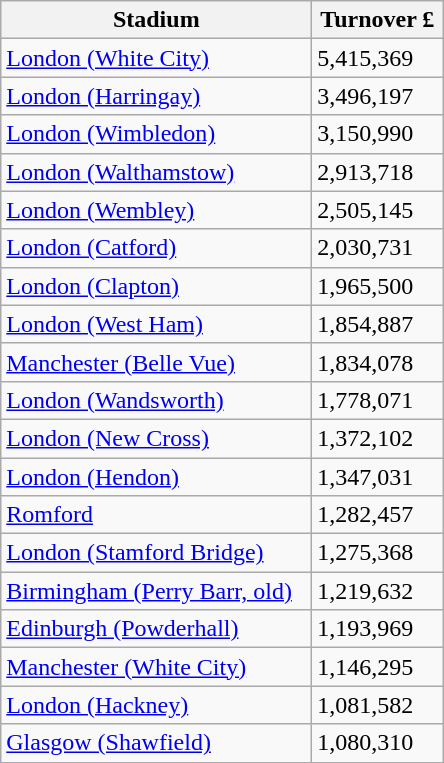<table class="wikitable">
<tr>
<th width=200>Stadium</th>
<th width=80>Turnover £</th>
</tr>
<tr>
<td><a href='#'>London (White City)</a></td>
<td>5,415,369</td>
</tr>
<tr>
<td><a href='#'>London (Harringay)</a></td>
<td>3,496,197</td>
</tr>
<tr>
<td><a href='#'>London (Wimbledon)</a></td>
<td>3,150,990</td>
</tr>
<tr>
<td><a href='#'>London (Walthamstow)</a></td>
<td>2,913,718</td>
</tr>
<tr>
<td><a href='#'>London (Wembley)</a></td>
<td>2,505,145</td>
</tr>
<tr>
<td><a href='#'>London (Catford)</a></td>
<td>2,030,731</td>
</tr>
<tr>
<td><a href='#'>London (Clapton)</a></td>
<td>1,965,500</td>
</tr>
<tr>
<td><a href='#'>London (West Ham)</a></td>
<td>1,854,887</td>
</tr>
<tr>
<td><a href='#'>Manchester (Belle Vue)</a></td>
<td>1,834,078</td>
</tr>
<tr>
<td><a href='#'>London (Wandsworth)</a></td>
<td>1,778,071</td>
</tr>
<tr>
<td><a href='#'>London (New Cross)</a></td>
<td>1,372,102</td>
</tr>
<tr>
<td><a href='#'>London (Hendon)</a></td>
<td>1,347,031</td>
</tr>
<tr>
<td><a href='#'>Romford</a></td>
<td>1,282,457</td>
</tr>
<tr>
<td><a href='#'>London (Stamford Bridge)</a></td>
<td>1,275,368</td>
</tr>
<tr>
<td><a href='#'>Birmingham (Perry Barr, old)</a></td>
<td>1,219,632</td>
</tr>
<tr>
<td><a href='#'>Edinburgh (Powderhall)</a></td>
<td>1,193,969</td>
</tr>
<tr>
<td><a href='#'>Manchester (White City)</a></td>
<td>1,146,295</td>
</tr>
<tr>
<td><a href='#'>London (Hackney)</a></td>
<td>1,081,582</td>
</tr>
<tr>
<td><a href='#'>Glasgow (Shawfield)</a></td>
<td>1,080,310</td>
</tr>
</table>
